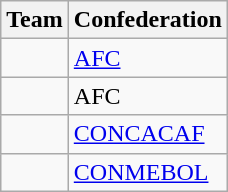<table class="wikitable sortable" style="text-align: left;">
<tr>
<th>Team</th>
<th>Confederation</th>
</tr>
<tr>
<td></td>
<td><a href='#'>AFC</a></td>
</tr>
<tr>
<td></td>
<td>AFC</td>
</tr>
<tr>
<td></td>
<td><a href='#'>CONCACAF</a></td>
</tr>
<tr>
<td></td>
<td><a href='#'>CONMEBOL</a></td>
</tr>
</table>
